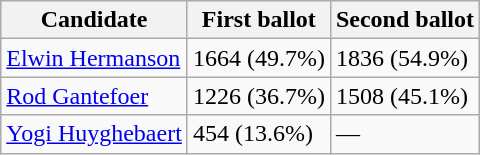<table class="wikitable">
<tr>
<th>Candidate</th>
<th>First ballot</th>
<th>Second ballot</th>
</tr>
<tr>
<td><a href='#'>Elwin Hermanson</a></td>
<td>1664 (49.7%)</td>
<td>1836 (54.9%)</td>
</tr>
<tr>
<td><a href='#'>Rod Gantefoer</a></td>
<td>1226 (36.7%)</td>
<td>1508 (45.1%)</td>
</tr>
<tr>
<td><a href='#'>Yogi Huyghebaert</a></td>
<td>454 (13.6%)</td>
<td>—</td>
</tr>
</table>
